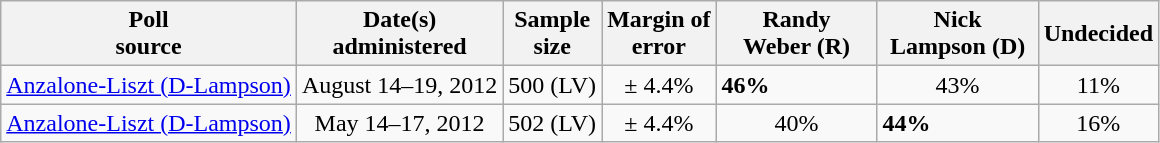<table class="wikitable">
<tr>
<th>Poll<br>source</th>
<th>Date(s)<br>administered</th>
<th>Sample<br>size</th>
<th>Margin of<br>error</th>
<th style="width:100px;">Randy<br>Weber (R)</th>
<th style="width:100px;">Nick<br>Lampson (D)</th>
<th>Undecided</th>
</tr>
<tr>
<td><a href='#'>Anzalone-Liszt (D-Lampson)</a></td>
<td align=center>August 14–19, 2012</td>
<td align=center>500 (LV)</td>
<td align=center>± 4.4%</td>
<td><strong>46%</strong></td>
<td align=center>43%</td>
<td align=center>11%</td>
</tr>
<tr>
<td><a href='#'>Anzalone-Liszt (D-Lampson)</a></td>
<td align=center>May 14–17, 2012</td>
<td align=center>502 (LV)</td>
<td align=center>± 4.4%</td>
<td align=center>40%</td>
<td><strong>44%</strong></td>
<td align=center>16%</td>
</tr>
</table>
